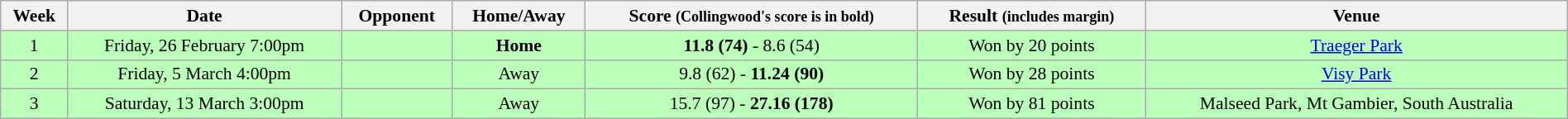<table class="wikitable" style="font-size:90%; text-align:center; width: 100%; margin-left: auto; margin-right: auto;">
<tr>
<th>Week</th>
<th>Date</th>
<th>Opponent</th>
<th>Home/Away</th>
<th>Score <small>(Collingwood's score is in bold)</small></th>
<th>Result <small> (includes margin)</small></th>
<th>Venue</th>
</tr>
<tr style="text-align:center; background:#bfb;">
<td>1</td>
<td>Friday, 26 February 7:00pm</td>
<td></td>
<td><strong>Home</strong></td>
<td><strong>11.8 (74)</strong> - 8.6 (54)</td>
<td>Won by 20 points</td>
<td><a href='#'>Traeger Park</a></td>
</tr>
<tr style="text-align:center; background:#bfb;">
<td>2</td>
<td>Friday, 5 March 4:00pm</td>
<td></td>
<td>Away</td>
<td>9.8 (62) - <strong>11.24 (90)</strong></td>
<td>Won by 28 points</td>
<td><a href='#'>Visy Park</a></td>
</tr>
<tr style="text-align:center; background:#bfb;">
<td>3</td>
<td>Saturday, 13 March 3:00pm</td>
<td></td>
<td>Away</td>
<td>15.7 (97) - <strong>27.16 (178)</strong></td>
<td>Won by 81 points</td>
<td>Malseed Park, Mt Gambier, South Australia</td>
</tr>
</table>
